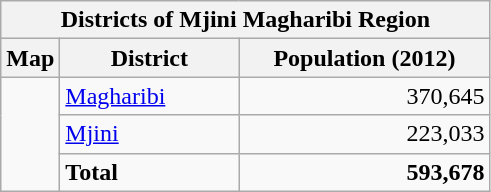<table class="wikitable">
<tr>
<th colspan="3">Districts of Mjini Magharibi Region</th>
</tr>
<tr style="text-align:center;">
<th>Map</th>
<th style="width: 7em">District</th>
<th style="width: 10em">Population (2012)</th>
</tr>
<tr>
<td rowspan= 3></td>
<td><a href='#'>Magharibi</a></td>
<td style="text-align:right;">370,645</td>
</tr>
<tr>
<td><a href='#'>Mjini</a></td>
<td style="text-align:right;">223,033</td>
</tr>
<tr>
<td><strong>Total</strong></td>
<td style="text-align:right;"><strong>593,678</strong></td>
</tr>
</table>
